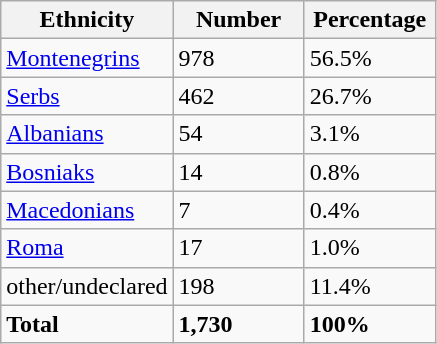<table class="wikitable">
<tr>
<th width="100px">Ethnicity</th>
<th width="80px">Number</th>
<th width="80px">Percentage</th>
</tr>
<tr>
<td><a href='#'>Montenegrins</a></td>
<td>978</td>
<td>56.5%</td>
</tr>
<tr>
<td><a href='#'>Serbs</a></td>
<td>462</td>
<td>26.7%</td>
</tr>
<tr>
<td><a href='#'>Albanians</a></td>
<td>54</td>
<td>3.1%</td>
</tr>
<tr>
<td><a href='#'>Bosniaks</a></td>
<td>14</td>
<td>0.8%</td>
</tr>
<tr>
<td><a href='#'>Macedonians</a></td>
<td>7</td>
<td>0.4%</td>
</tr>
<tr>
<td><a href='#'>Roma</a></td>
<td>17</td>
<td>1.0%</td>
</tr>
<tr>
<td>other/undeclared</td>
<td>198</td>
<td>11.4%</td>
</tr>
<tr>
<td><strong>Total</strong></td>
<td><strong>1,730</strong></td>
<td><strong>100%</strong></td>
</tr>
</table>
